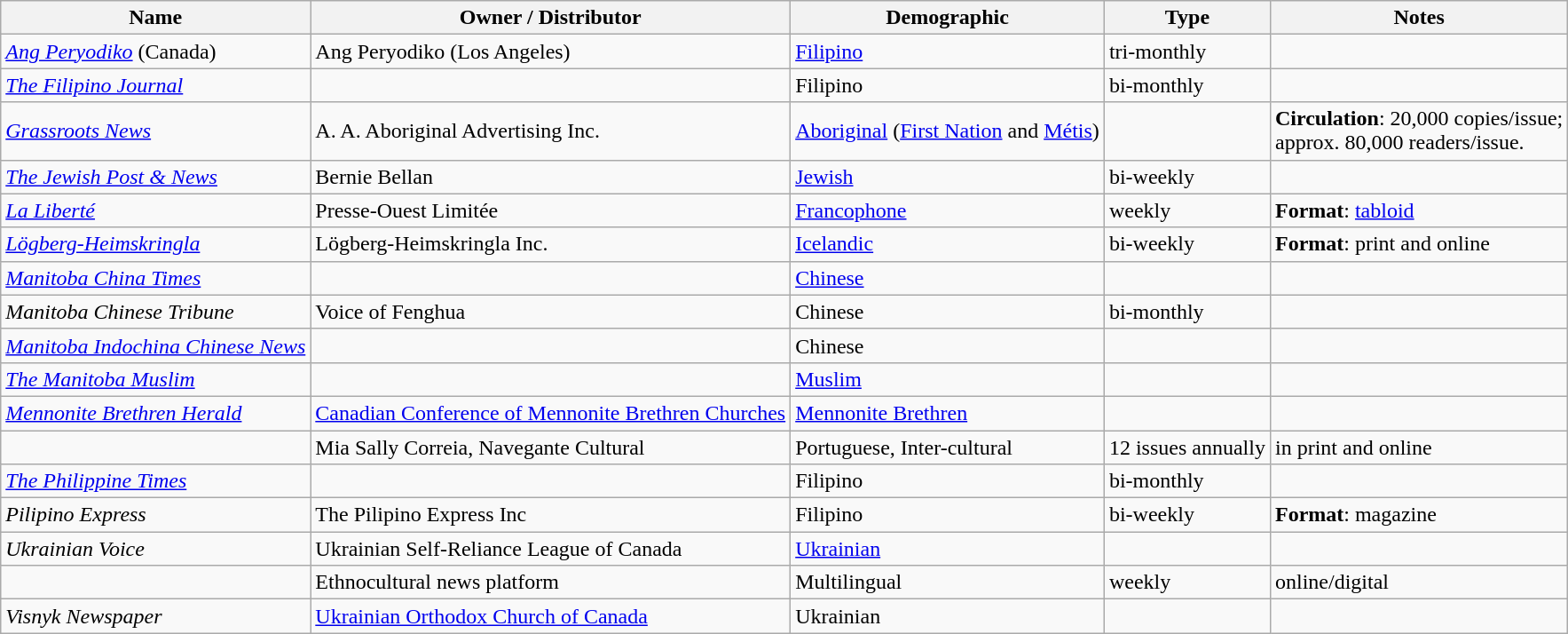<table class="wikitable">
<tr>
<th>Name</th>
<th>Owner / Distributor</th>
<th>Demographic</th>
<th>Type</th>
<th>Notes</th>
</tr>
<tr>
<td><em><a href='#'>Ang Peryodiko</a></em> (Canada)</td>
<td>Ang Peryodiko (Los Angeles)</td>
<td><a href='#'>Filipino</a></td>
<td>tri-monthly</td>
<td></td>
</tr>
<tr>
<td><em><a href='#'>The Filipino Journal</a></em></td>
<td></td>
<td>Filipino</td>
<td>bi-monthly</td>
<td></td>
</tr>
<tr>
<td><em><a href='#'>Grassroots News</a></em></td>
<td>A. A. Aboriginal Advertising Inc.</td>
<td><a href='#'>Aboriginal</a> (<a href='#'>First Nation</a> and <a href='#'>Métis</a>)</td>
<td></td>
<td><strong>Circulation</strong>: 20,000 copies/issue;<br>approx. 80,000 readers/issue.</td>
</tr>
<tr>
<td><em><a href='#'>The Jewish Post & News</a></em></td>
<td>Bernie Bellan</td>
<td><a href='#'>Jewish</a></td>
<td>bi-weekly</td>
<td></td>
</tr>
<tr>
<td><em><a href='#'>La Liberté</a></em></td>
<td>Presse-Ouest Limitée</td>
<td><a href='#'>Francophone</a></td>
<td>weekly</td>
<td><strong>Format</strong>: <a href='#'>tabloid</a></td>
</tr>
<tr>
<td><em><a href='#'>Lögberg-Heimskringla</a></em></td>
<td>Lögberg-Heimskringla Inc.</td>
<td><a href='#'>Icelandic</a></td>
<td>bi-weekly</td>
<td><strong>Format</strong>: print and online</td>
</tr>
<tr>
<td><em><a href='#'>Manitoba China Times</a></em></td>
<td></td>
<td><a href='#'>Chinese</a></td>
<td></td>
<td></td>
</tr>
<tr>
<td><em>Manitoba Chinese Tribune</em></td>
<td>Voice of Fenghua</td>
<td>Chinese</td>
<td>bi-monthly</td>
<td></td>
</tr>
<tr>
<td><em><a href='#'>Manitoba Indochina Chinese News</a></em></td>
<td></td>
<td>Chinese</td>
<td></td>
<td></td>
</tr>
<tr>
<td><em><a href='#'>The Manitoba Muslim</a></em></td>
<td></td>
<td><a href='#'>Muslim</a></td>
<td></td>
<td></td>
</tr>
<tr>
<td><em><a href='#'>Mennonite Brethren Herald</a></em></td>
<td><a href='#'>Canadian Conference of Mennonite Brethren Churches</a></td>
<td><a href='#'>Mennonite Brethren</a></td>
<td></td>
<td></td>
</tr>
<tr>
<td></td>
<td>Mia Sally Correia, Navegante Cultural</td>
<td>Portuguese, Inter-cultural</td>
<td>12 issues annually</td>
<td>in print and online</td>
</tr>
<tr>
<td><em><a href='#'>The Philippine Times</a></em></td>
<td></td>
<td>Filipino</td>
<td>bi-monthly</td>
<td></td>
</tr>
<tr>
<td><em>Pilipino Express</em></td>
<td>The Pilipino Express Inc</td>
<td>Filipino</td>
<td>bi-weekly</td>
<td><strong>Format</strong>: magazine</td>
</tr>
<tr>
<td><em>Ukrainian Voice</em></td>
<td>Ukrainian Self-Reliance League of Canada</td>
<td><a href='#'>Ukrainian</a></td>
<td></td>
<td></td>
</tr>
<tr>
<td></td>
<td>Ethnocultural news platform</td>
<td>Multilingual</td>
<td>weekly</td>
<td>online/digital</td>
</tr>
<tr>
<td><em>Visnyk Newspaper</em></td>
<td><a href='#'>Ukrainian Orthodox Church of Canada</a></td>
<td>Ukrainian</td>
<td></td>
<td></td>
</tr>
</table>
